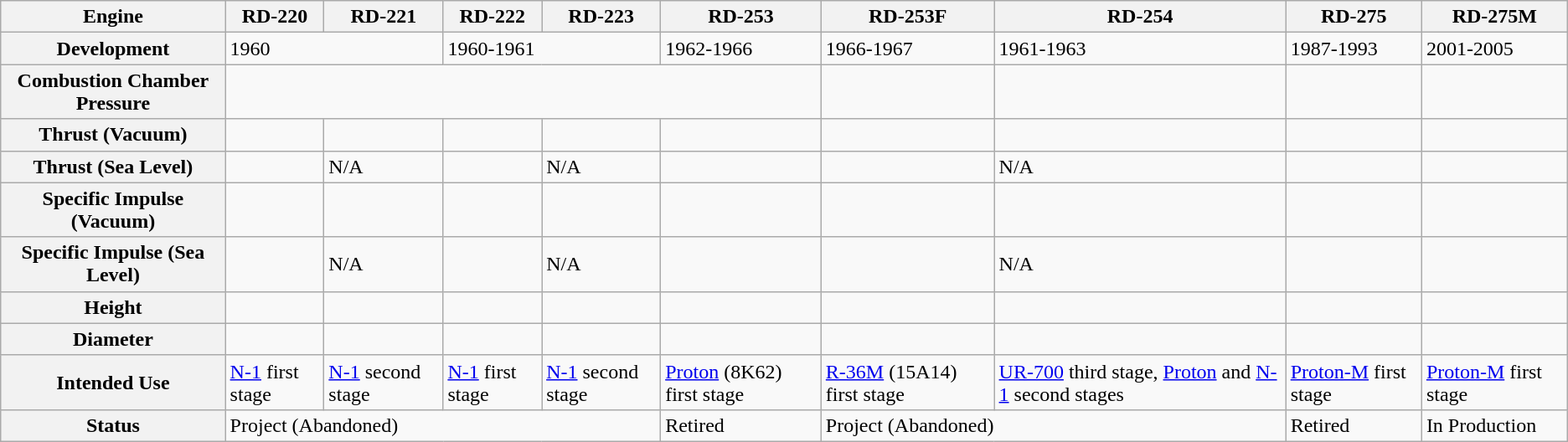<table class="wikitable">
<tr style="vertical-align:top;">
<th>Engine</th>
<th>RD-220</th>
<th>RD-221</th>
<th>RD-222<br></th>
<th>RD-223<br></th>
<th>RD-253<br></th>
<th>RD-253F<br></th>
<th>RD-254<br></th>
<th>RD-275<br></th>
<th>RD-275M<br></th>
</tr>
<tr>
<th>Development</th>
<td colspan="2">1960</td>
<td colspan="2">1960-1961</td>
<td>1962-1966</td>
<td>1966-1967</td>
<td>1961-1963</td>
<td>1987-1993</td>
<td>2001-2005</td>
</tr>
<tr>
<th>Combustion Chamber Pressure</th>
<td colspan="5"></td>
<td></td>
<td></td>
<td></td>
<td></td>
</tr>
<tr>
<th>Thrust (Vacuum)</th>
<td></td>
<td></td>
<td></td>
<td></td>
<td></td>
<td></td>
<td></td>
<td></td>
<td></td>
</tr>
<tr>
<th>Thrust (Sea Level)</th>
<td></td>
<td>N/A</td>
<td></td>
<td>N/A</td>
<td></td>
<td></td>
<td>N/A</td>
<td></td>
<td></td>
</tr>
<tr>
<th>Specific Impulse (Vacuum)</th>
<td></td>
<td></td>
<td></td>
<td></td>
<td></td>
<td></td>
<td></td>
<td></td>
<td></td>
</tr>
<tr>
<th>Specific Impulse (Sea Level)</th>
<td></td>
<td>N/A</td>
<td></td>
<td>N/A</td>
<td></td>
<td></td>
<td>N/A</td>
<td></td>
<td></td>
</tr>
<tr>
<th>Height</th>
<td></td>
<td></td>
<td></td>
<td></td>
<td></td>
<td></td>
<td></td>
<td></td>
<td></td>
</tr>
<tr>
<th>Diameter</th>
<td></td>
<td></td>
<td></td>
<td></td>
<td></td>
<td></td>
<td></td>
<td></td>
<td></td>
</tr>
<tr>
<th>Intended Use</th>
<td><a href='#'>N-1</a> first stage</td>
<td><a href='#'>N-1</a> second stage</td>
<td><a href='#'>N-1</a> first stage</td>
<td><a href='#'>N-1</a> second stage</td>
<td><a href='#'>Proton</a> (8K62) first stage</td>
<td><a href='#'>R-36M</a> (15А14) first stage</td>
<td><a href='#'>UR-700</a> third stage, <a href='#'>Proton</a> and <a href='#'>N-1</a> second stages</td>
<td><a href='#'>Proton-M</a> first stage</td>
<td><a href='#'>Proton-M</a> first stage</td>
</tr>
<tr>
<th>Status</th>
<td colspan="4">Project (Abandoned)</td>
<td>Retired</td>
<td colspan="2">Project (Abandoned)</td>
<td>Retired</td>
<td>In Production</td>
</tr>
</table>
